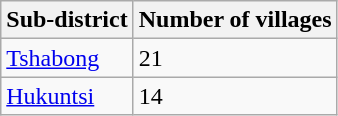<table class="wikitable">
<tr>
<th>Sub-district</th>
<th>Number of villages</th>
</tr>
<tr>
<td><a href='#'>Tshabong</a></td>
<td>21</td>
</tr>
<tr>
<td><a href='#'>Hukuntsi</a></td>
<td>14</td>
</tr>
</table>
